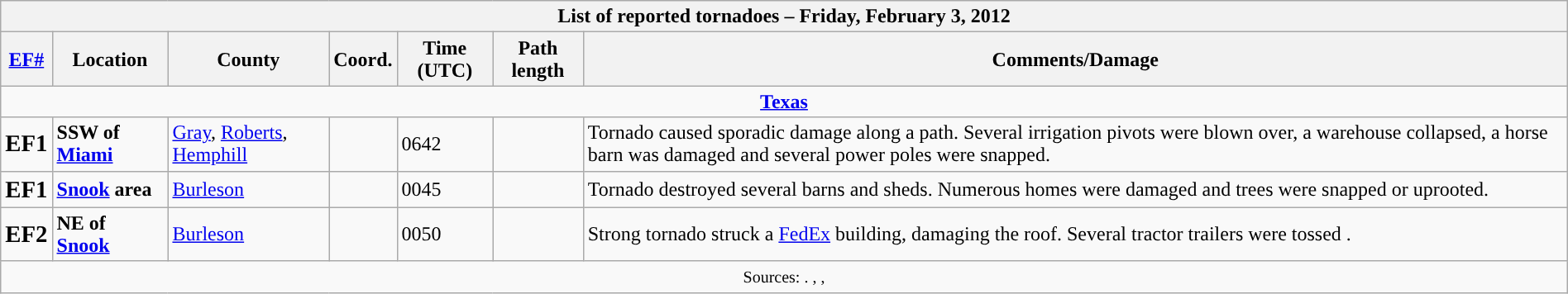<table class="wikitable collapsible" style="width:100%;">
<tr>
<th colspan="7">List of reported tornadoes – Friday, February 3, 2012</th>
</tr>
<tr>
<th><a href='#'>EF#</a></th>
<th>Location</th>
<th>County</th>
<th>Coord.</th>
<th>Time (UTC)</th>
<th>Path length</th>
<th>Comments/Damage</th>
</tr>
<tr>
<td colspan="7" style="text-align:center;"><strong><a href='#'>Texas</a></strong></td>
</tr>
<tr>
<td><big><strong>EF1</strong></big></td>
<td><strong> SSW of <a href='#'>Miami</a></strong></td>
<td><a href='#'>Gray</a>, <a href='#'>Roberts</a>, <a href='#'>Hemphill</a></td>
<td></td>
<td>0642</td>
<td></td>
<td>Tornado caused sporadic damage along a  path. Several irrigation pivots were blown over, a warehouse collapsed, a horse barn was damaged and several power poles were snapped.</td>
</tr>
<tr>
<td><big><strong>EF1</strong></big></td>
<td><strong><a href='#'>Snook</a> area</strong></td>
<td><a href='#'>Burleson</a></td>
<td></td>
<td>0045</td>
<td></td>
<td>Tornado destroyed several barns and sheds. Numerous homes were damaged and trees were snapped or uprooted.</td>
</tr>
<tr>
<td><big><strong>EF2</strong></big></td>
<td><strong>NE of <a href='#'>Snook</a></strong></td>
<td><a href='#'>Burleson</a></td>
<td></td>
<td>0050</td>
<td></td>
<td>Strong tornado struck a <a href='#'>FedEx</a> building, damaging the roof. Several tractor trailers were tossed .</td>
</tr>
<tr>
<td colspan="7" style="text-align:center;"><small>Sources: . , , </small></td>
</tr>
</table>
